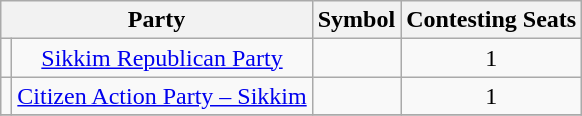<table class="wikitable" style="text-align:center">
<tr>
<th colspan="2">Party</th>
<th>Symbol</th>
<th>Contesting Seats</th>
</tr>
<tr>
<td></td>
<td><a href='#'>Sikkim Republican Party</a></td>
<td></td>
<td>1</td>
</tr>
<tr>
<td></td>
<td><a href='#'>Citizen Action Party – Sikkim</a></td>
<td></td>
<td>1</td>
</tr>
<tr>
</tr>
</table>
